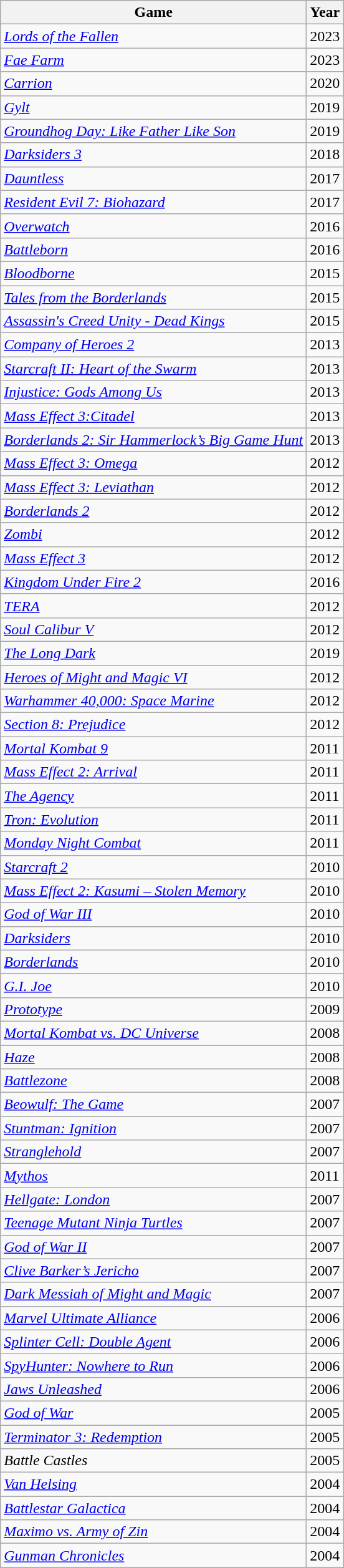<table class="wikitable sortable">
<tr>
<th scope="col">Game</th>
<th scope="col">Year</th>
</tr>
<tr>
<td><em><a href='#'>Lords of the Fallen</a></em></td>
<td>2023</td>
</tr>
<tr>
<td><em><a href='#'>Fae Farm</a></em></td>
<td>2023</td>
</tr>
<tr>
<td><em><a href='#'>Carrion</a></em></td>
<td>2020</td>
</tr>
<tr>
<td><em><a href='#'>Gylt</a></em></td>
<td>2019</td>
</tr>
<tr>
<td><em><a href='#'>Groundhog Day: Like Father Like Son</a></em></td>
<td>2019</td>
</tr>
<tr>
<td><em><a href='#'>Darksiders 3</a></em></td>
<td>2018</td>
</tr>
<tr>
<td><em><a href='#'>Dauntless</a></em></td>
<td>2017</td>
</tr>
<tr>
<td><em><a href='#'>Resident Evil 7: Biohazard</a></em></td>
<td>2017</td>
</tr>
<tr>
<td><em><a href='#'>Overwatch</a></em></td>
<td>2016</td>
</tr>
<tr>
<td><em><a href='#'>Battleborn</a></em></td>
<td>2016</td>
</tr>
<tr>
<td><em><a href='#'>Bloodborne</a></em></td>
<td>2015</td>
</tr>
<tr>
<td><em><a href='#'>Tales from the Borderlands</a></em></td>
<td>2015</td>
</tr>
<tr>
<td><em><a href='#'>Assassin's Creed Unity - Dead Kings</a></em></td>
<td>2015</td>
</tr>
<tr>
<td><em><a href='#'>Company of Heroes 2</a></em></td>
<td>2013</td>
</tr>
<tr>
<td><em><a href='#'>Starcraft II: Heart of the Swarm </a></em></td>
<td>2013</td>
</tr>
<tr>
<td><em><a href='#'>Injustice: Gods Among Us</a></em></td>
<td>2013</td>
</tr>
<tr>
<td><em><a href='#'>Mass Effect 3:Citadel</a></em></td>
<td>2013</td>
</tr>
<tr>
<td><em><a href='#'>Borderlands 2: Sir Hammerlock’s Big Game Hunt</a></em></td>
<td>2013</td>
</tr>
<tr>
<td><em><a href='#'>Mass Effect 3: Omega</a></em></td>
<td>2012</td>
</tr>
<tr>
<td><em><a href='#'>Mass Effect 3: Leviathan</a></em></td>
<td>2012</td>
</tr>
<tr>
<td><em><a href='#'>Borderlands 2</a></em></td>
<td>2012</td>
</tr>
<tr>
<td><em><a href='#'>Zombi</a></em></td>
<td>2012</td>
</tr>
<tr>
<td><em><a href='#'>Mass Effect 3</a></em></td>
<td>2012</td>
</tr>
<tr>
<td><em><a href='#'>Kingdom Under Fire 2</a></em></td>
<td>2016</td>
</tr>
<tr>
<td><em><a href='#'>TERA</a></em></td>
<td>2012</td>
</tr>
<tr>
<td><em><a href='#'>Soul Calibur V</a></em></td>
<td>2012</td>
</tr>
<tr>
<td><em><a href='#'>The Long Dark</a></em></td>
<td>2019</td>
</tr>
<tr>
<td><em><a href='#'>Heroes of Might and Magic VI</a></em></td>
<td>2012</td>
</tr>
<tr>
<td><em><a href='#'>Warhammer 40,000: Space Marine</a></em></td>
<td>2012</td>
</tr>
<tr>
<td><em><a href='#'>Section 8: Prejudice</a></em></td>
<td>2012</td>
</tr>
<tr>
<td><em><a href='#'>Mortal Kombat 9</a></em></td>
<td>2011</td>
</tr>
<tr>
<td><em><a href='#'>Mass Effect 2: Arrival</a></em></td>
<td>2011</td>
</tr>
<tr>
<td><em><a href='#'>The Agency</a></em></td>
<td>2011</td>
</tr>
<tr>
<td><em><a href='#'>Tron: Evolution</a></em></td>
<td>2011</td>
</tr>
<tr>
<td><em><a href='#'>Monday Night Combat</a></em></td>
<td>2011</td>
</tr>
<tr>
<td><em><a href='#'>Starcraft 2</a></em></td>
<td>2010</td>
</tr>
<tr>
<td><em><a href='#'>Mass Effect 2: Kasumi – Stolen Memory</a></em></td>
<td>2010</td>
</tr>
<tr>
<td><em><a href='#'>God of War III</a></em></td>
<td>2010</td>
</tr>
<tr>
<td><em><a href='#'>Darksiders</a></em></td>
<td>2010</td>
</tr>
<tr>
<td><em><a href='#'>Borderlands</a></em></td>
<td>2010</td>
</tr>
<tr>
<td><em><a href='#'>G.I. Joe</a></em></td>
<td>2010</td>
</tr>
<tr>
<td><em><a href='#'>Prototype</a></em></td>
<td>2009</td>
</tr>
<tr>
<td><em><a href='#'>Mortal Kombat vs. DC Universe</a></em></td>
<td>2008</td>
</tr>
<tr>
<td><em><a href='#'>Haze</a></em></td>
<td>2008</td>
</tr>
<tr>
<td><em><a href='#'>Battlezone</a></em></td>
<td>2008</td>
</tr>
<tr>
<td><em><a href='#'>Beowulf: The Game</a></em></td>
<td>2007</td>
</tr>
<tr>
<td><em><a href='#'>Stuntman: Ignition</a></em></td>
<td>2007</td>
</tr>
<tr>
<td><em><a href='#'>Stranglehold</a></em></td>
<td>2007</td>
</tr>
<tr>
<td><em><a href='#'>Mythos</a></em></td>
<td>2011</td>
</tr>
<tr>
<td><em><a href='#'>Hellgate: London</a></em></td>
<td>2007</td>
</tr>
<tr>
<td><em><a href='#'>Teenage Mutant Ninja Turtles</a></em></td>
<td>2007</td>
</tr>
<tr>
<td><em><a href='#'>God of War II</a></em></td>
<td>2007</td>
</tr>
<tr>
<td><em><a href='#'>Clive Barker’s Jericho</a></em></td>
<td>2007</td>
</tr>
<tr>
<td><em><a href='#'>Dark Messiah of Might and Magic</a></em></td>
<td>2007</td>
</tr>
<tr>
<td><em><a href='#'>Marvel Ultimate Alliance</a></em></td>
<td>2006</td>
</tr>
<tr>
<td><em><a href='#'>Splinter Cell: Double Agent</a></em></td>
<td>2006</td>
</tr>
<tr>
<td><em><a href='#'>SpyHunter: Nowhere to Run</a></em></td>
<td>2006</td>
</tr>
<tr>
<td><em><a href='#'>Jaws Unleashed</a></em></td>
<td>2006</td>
</tr>
<tr>
<td><em><a href='#'>God of War</a></em></td>
<td>2005</td>
</tr>
<tr>
<td><em><a href='#'>Terminator 3: Redemption</a></em></td>
<td>2005</td>
</tr>
<tr>
<td><em>Battle Castles</em></td>
<td>2005</td>
</tr>
<tr>
<td><em><a href='#'>Van Helsing</a></em></td>
<td>2004</td>
</tr>
<tr>
<td><em><a href='#'>Battlestar Galactica</a></em></td>
<td>2004</td>
</tr>
<tr>
<td><em><a href='#'>Maximo vs. Army of Zin</a></em></td>
<td>2004</td>
</tr>
<tr>
<td><em><a href='#'>Gunman Chronicles</a></em></td>
<td>2004</td>
</tr>
</table>
